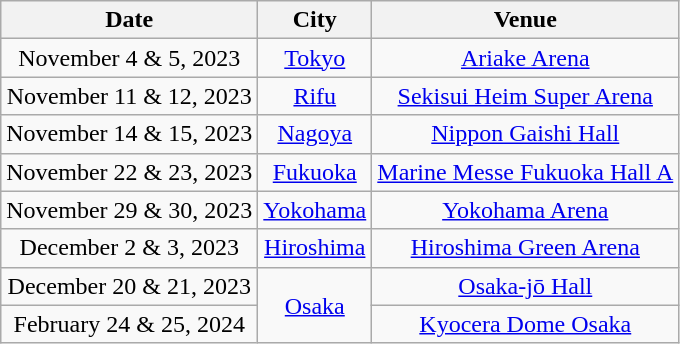<table class="wikitable plainrowheaders" style="text-align:center;">
<tr>
<th scope="col">Date</th>
<th scope="col">City</th>
<th scope="col">Venue</th>
</tr>
<tr>
<td>November 4 & 5, 2023</td>
<td><a href='#'>Tokyo</a></td>
<td><a href='#'>Ariake Arena</a></td>
</tr>
<tr>
<td>November 11 & 12, 2023</td>
<td><a href='#'>Rifu</a></td>
<td><a href='#'>Sekisui Heim Super Arena</a></td>
</tr>
<tr>
<td>November 14 & 15, 2023</td>
<td><a href='#'>Nagoya</a></td>
<td><a href='#'>Nippon Gaishi Hall</a></td>
</tr>
<tr>
<td>November 22 & 23, 2023</td>
<td><a href='#'>Fukuoka</a></td>
<td><a href='#'>Marine Messe Fukuoka Hall A</a></td>
</tr>
<tr>
<td>November 29 & 30, 2023</td>
<td><a href='#'>Yokohama</a></td>
<td><a href='#'>Yokohama Arena</a></td>
</tr>
<tr>
<td>December 2 & 3, 2023</td>
<td><a href='#'>Hiroshima</a></td>
<td><a href='#'>Hiroshima Green Arena</a></td>
</tr>
<tr>
<td>December 20 & 21, 2023</td>
<td rowspan="2"><a href='#'>Osaka</a></td>
<td><a href='#'>Osaka-jō Hall</a></td>
</tr>
<tr>
<td>February 24 & 25, 2024</td>
<td><a href='#'>Kyocera Dome Osaka</a></td>
</tr>
</table>
